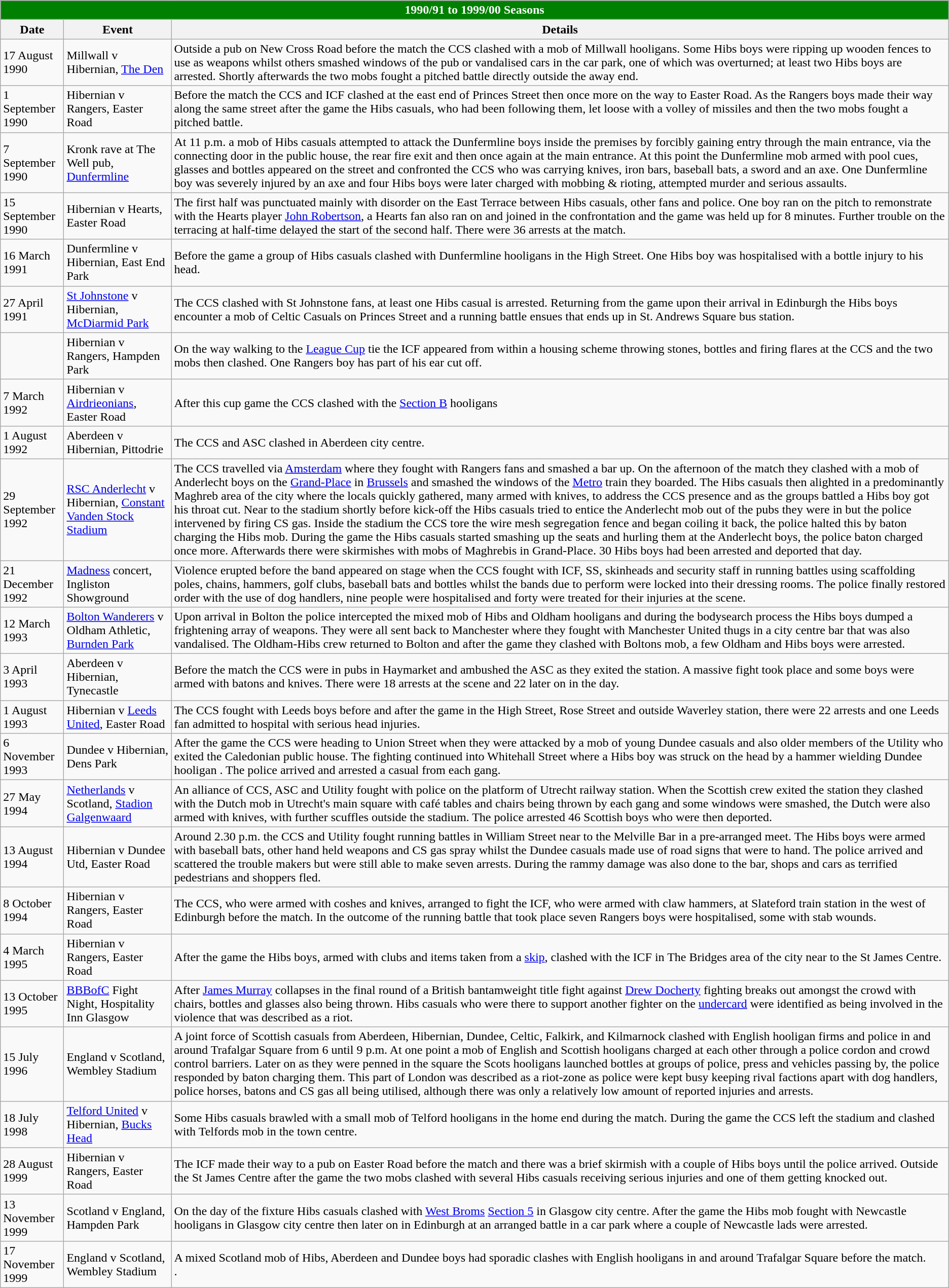<table class="wikitable">
<tr>
<td colspan="3" style="background: green; color: white; text-align: center;"><strong>1990/91 to 1999/00 Seasons</strong></td>
</tr>
<tr>
<th>Date</th>
<th>Event</th>
<th>Details</th>
</tr>
<tr>
<td>17 August 1990</td>
<td>Millwall v Hibernian, <a href='#'>The Den</a></td>
<td>Outside a pub on New Cross Road before the match the CCS clashed with a mob of Millwall hooligans. Some Hibs boys were ripping up wooden fences to use as weapons whilst others smashed windows of the pub or vandalised cars in the car park, one of which was overturned; at least two Hibs boys are arrested. Shortly afterwards the two mobs fought a pitched battle directly outside the away end.</td>
</tr>
<tr>
<td>1 September 1990</td>
<td>Hibernian v Rangers, Easter Road</td>
<td>Before the match the CCS and ICF clashed at the east end of Princes Street then once more on the way to Easter Road. As the Rangers boys made their way along the same street after the game the Hibs casuals, who had been following them, let loose with a volley of missiles and then the two mobs fought a pitched battle.</td>
</tr>
<tr>
<td>7 September 1990</td>
<td>Kronk rave at The Well pub, <a href='#'>Dunfermline</a></td>
<td>At 11 p.m. a mob of Hibs casuals attempted to attack the Dunfermline boys inside the premises by forcibly gaining entry through the main entrance, via the connecting door in the public house, the rear fire exit and then once again at the main entrance. At this point the Dunfermline mob armed with pool cues, glasses and bottles appeared on the street and confronted the CCS who was carrying knives, iron bars, baseball bats, a sword and an axe. One Dunfermline boy was severely injured by an axe and four Hibs boys were later charged with mobbing & rioting, attempted murder and serious assaults.</td>
</tr>
<tr>
<td>15 September 1990</td>
<td>Hibernian v Hearts, Easter Road</td>
<td>The first half was punctuated mainly with disorder on the East Terrace between Hibs casuals, other fans and police. One boy ran on the pitch to remonstrate with the Hearts player <a href='#'>John Robertson</a>, a Hearts fan also ran on and joined in the confrontation and the game was held up for 8 minutes. Further trouble on the terracing at half-time delayed the start of the second half. There were 36 arrests at the match.</td>
</tr>
<tr>
<td>16 March 1991</td>
<td>Dunfermline v Hibernian, East End Park</td>
<td>Before the game a group of Hibs casuals clashed with Dunfermline hooligans in the High Street. One Hibs boy was hospitalised with a bottle injury to his head.</td>
</tr>
<tr>
<td>27 April 1991</td>
<td><a href='#'>St Johnstone</a> v Hibernian, <a href='#'>McDiarmid Park</a></td>
<td>The CCS clashed with St Johnstone fans, at least one Hibs casual is arrested. Returning from the game upon their arrival in Edinburgh the Hibs boys encounter a mob of Celtic Casuals on Princes Street and a running battle ensues that ends up in St. Andrews Square bus station.</td>
</tr>
<tr>
<td></td>
<td>Hibernian v Rangers, Hampden Park</td>
<td>On the way walking to the <a href='#'>League Cup</a> tie the ICF appeared from within a housing scheme throwing stones, bottles and firing flares at the CCS and the two mobs then clashed. One Rangers boy has part of his ear cut off.</td>
</tr>
<tr>
<td>7 March 1992</td>
<td>Hibernian v <a href='#'>Airdrieonians</a>, Easter Road</td>
<td>After this cup game the CCS clashed with the <a href='#'>Section B</a> hooligans</td>
</tr>
<tr>
<td>1 August 1992</td>
<td>Aberdeen v Hibernian, Pittodrie</td>
<td>The CCS and ASC clashed in Aberdeen city centre.</td>
</tr>
<tr>
<td>29 September 1992</td>
<td><a href='#'>RSC Anderlecht</a> v Hibernian, <a href='#'>Constant Vanden Stock Stadium</a></td>
<td>The CCS travelled via <a href='#'>Amsterdam</a> where they fought with Rangers fans and smashed a bar up. On the afternoon of the match they clashed with a mob of Anderlecht boys on the <a href='#'>Grand-Place</a> in <a href='#'>Brussels</a> and smashed the windows of the <a href='#'>Metro</a> train they boarded. The Hibs casuals then alighted in a predominantly Maghreb area of the city where the locals quickly gathered, many armed with knives, to address the CCS presence and as the groups battled a Hibs boy got his throat cut. Near to the stadium shortly before kick-off the Hibs casuals tried to entice the Anderlecht mob out of the pubs they were in but the police intervened by firing CS gas. Inside the stadium the CCS tore the wire mesh segregation fence and began coiling it back, the police halted this by baton charging the Hibs mob. During the game the Hibs casuals started smashing up the seats and hurling them at the Anderlecht boys, the police baton charged once more. Afterwards there were skirmishes with mobs of Maghrebis in Grand-Place. 30 Hibs boys had been arrested and deported that day.</td>
</tr>
<tr>
<td>21 December 1992</td>
<td><a href='#'>Madness</a> concert, Ingliston Showground</td>
<td>Violence erupted before the band appeared on stage when the CCS fought with ICF, SS, skinheads and security staff in running battles using scaffolding poles, chains, hammers, golf clubs, baseball bats and bottles whilst the bands due to perform were locked into their dressing rooms. The police finally restored order with the use of dog handlers, nine people were hospitalised and forty were treated for their injuries at the scene.</td>
</tr>
<tr>
<td>12 March 1993</td>
<td><a href='#'>Bolton Wanderers</a> v Oldham Athletic, <a href='#'>Burnden Park</a></td>
<td>Upon arrival in Bolton the police intercepted the mixed mob of Hibs and Oldham hooligans and during the bodysearch process the Hibs boys dumped a frightening array of weapons. They were all sent back to Manchester where they fought with Manchester United thugs in a city centre bar that was also vandalised. The Oldham-Hibs crew returned to Bolton and after the game they clashed with Boltons mob, a few Oldham and Hibs boys were arrested.</td>
</tr>
<tr>
<td>3 April 1993</td>
<td>Aberdeen v Hibernian, Tynecastle</td>
<td>Before the match the CCS were in pubs in Haymarket and ambushed the ASC as they exited the station. A massive fight took place and some boys were armed with batons and knives. There were 18 arrests at the scene and 22 later on in the day.</td>
</tr>
<tr>
<td>1 August 1993</td>
<td>Hibernian v <a href='#'>Leeds United</a>, Easter Road</td>
<td>The CCS fought with Leeds boys before and after the game in the High Street, Rose Street and outside Waverley station, there were 22 arrests and one Leeds fan admitted to hospital with serious head injuries.</td>
</tr>
<tr>
<td>6 November 1993</td>
<td>Dundee v Hibernian, Dens Park</td>
<td>After the game the CCS were heading to Union Street when they were attacked by a mob of young Dundee casuals and also older members of the Utility who exited the Caledonian public house. The fighting continued into Whitehall Street where a Hibs boy was struck on the head by a hammer wielding Dundee hooligan . The police arrived and arrested a casual from each gang.</td>
</tr>
<tr>
<td>27 May 1994</td>
<td><a href='#'>Netherlands</a> v Scotland, <a href='#'>Stadion Galgenwaard</a></td>
<td>An alliance of CCS, ASC and Utility fought with police on the platform of Utrecht railway station. When the Scottish crew exited the station they clashed with the Dutch mob in Utrecht's main square with café tables and chairs being thrown by each gang and some windows were smashed, the Dutch were also armed with knives, with further scuffles outside the stadium. The police arrested 46 Scottish boys who were then deported.</td>
</tr>
<tr>
<td>13 August 1994</td>
<td>Hibernian v Dundee Utd, Easter Road</td>
<td>Around 2.30 p.m. the CCS and Utility fought running battles in William Street near to the Melville Bar in a pre-arranged meet. The Hibs boys were armed with baseball bats, other hand held weapons and CS gas spray whilst the Dundee casuals made use of road signs that were to hand. The police arrived and scattered the trouble makers but were still able to make seven arrests. During the rammy damage was also done to the bar, shops and cars as terrified pedestrians and shoppers fled.</td>
</tr>
<tr>
<td>8 October 1994</td>
<td>Hibernian v Rangers, Easter Road</td>
<td>The CCS, who were armed with coshes and knives, arranged to fight the ICF, who were armed with claw hammers, at Slateford train station in the west of Edinburgh before the match. In the outcome of the running battle that took place seven Rangers boys were hospitalised, some with stab wounds.</td>
</tr>
<tr>
<td>4 March 1995</td>
<td>Hibernian v Rangers, Easter Road</td>
<td>After the game the Hibs boys, armed with clubs and items taken from a <a href='#'>skip</a>, clashed with the ICF in The Bridges area of the city near to the St James Centre.</td>
</tr>
<tr>
<td>13 October 1995</td>
<td><a href='#'>BBBofC</a> Fight Night, Hospitality Inn Glasgow</td>
<td>After <a href='#'>James Murray</a> collapses in the final round of a British bantamweight title fight against <a href='#'>Drew Docherty</a> fighting breaks out amongst the crowd with chairs, bottles and glasses also being thrown. Hibs casuals who were there to support another fighter on the <a href='#'>undercard</a> were identified as being involved in the violence that was described as a riot.</td>
</tr>
<tr>
<td>15 July 1996</td>
<td>England v Scotland, Wembley Stadium</td>
<td>A joint force of Scottish casuals from Aberdeen, Hibernian, Dundee, Celtic, Falkirk, and Kilmarnock clashed with English hooligan firms and police in and around Trafalgar Square from 6 until 9 p.m. At one point a mob of English and Scottish hooligans charged at each other through a police cordon and crowd control barriers. Later on as they were penned in the square the Scots hooligans launched bottles at groups of police, press and vehicles passing by, the police responded by baton charging them. This part of London was described as a riot-zone as police were kept busy keeping rival factions apart with dog handlers, police horses, batons and CS gas all being utilised, although there was only a relatively low amount of reported injuries and arrests.</td>
</tr>
<tr>
<td>18 July 1998</td>
<td><a href='#'>Telford United</a> v Hibernian, <a href='#'>Bucks Head</a></td>
<td>Some Hibs casuals brawled with a small mob of Telford hooligans in the home end during the match. During the game the CCS left the stadium and clashed with Telfords mob in the town centre.</td>
</tr>
<tr>
<td>28 August 1999</td>
<td>Hibernian v Rangers, Easter Road</td>
<td>The ICF made their way to a pub on Easter Road before the match and there was a brief skirmish with a couple of Hibs boys until the police arrived. Outside the St James Centre after the game the two mobs clashed with several Hibs casuals receiving serious injuries and one of them getting knocked out.</td>
</tr>
<tr>
<td>13 November 1999</td>
<td>Scotland v England, Hampden Park</td>
<td>On the day of the fixture Hibs casuals clashed with <a href='#'>
West Broms</a> <a href='#'>Section 5</a> in Glasgow city centre. After the game the Hibs mob fought with Newcastle hooligans in Glasgow city centre then later on in Edinburgh at an arranged battle in a car park where a couple of Newcastle lads were arrested.</td>
</tr>
<tr>
<td>17 November 1999</td>
<td>England v Scotland, Wembley Stadium</td>
<td>A mixed Scotland mob of Hibs, Aberdeen and Dundee boys had sporadic clashes with English hooligans in and around Trafalgar Square before the match.<br>.</td>
</tr>
</table>
